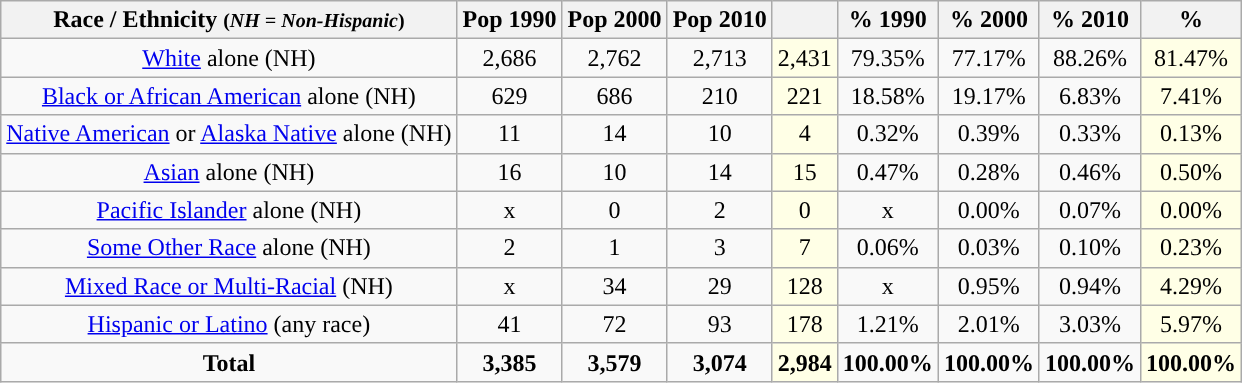<table class="wikitable" style="text-align:center;">
<tr>
<th>Race / Ethnicity <small>(<em>NH = Non-Hispanic</em>)</small></th>
<th>Pop 1990</th>
<th>Pop 2000</th>
<th>Pop 2010</th>
<th></th>
<th>% 1990</th>
<th>% 2000</th>
<th>% 2010</th>
<th>% </th>
</tr>
<tr>
<td><a href='#'>White</a> alone (NH)</td>
<td>2,686</td>
<td>2,762</td>
<td>2,713</td>
<td style='background: #ffffe6;'>2,431</td>
<td>79.35%</td>
<td>77.17%</td>
<td>88.26%</td>
<td style='background: #ffffe6;'>81.47%</td>
</tr>
<tr>
<td><a href='#'>Black or African American</a> alone (NH)</td>
<td>629</td>
<td>686</td>
<td>210</td>
<td style='background: #ffffe6;'>221</td>
<td>18.58%</td>
<td>19.17%</td>
<td>6.83%</td>
<td style='background: #ffffe6;'>7.41%</td>
</tr>
<tr>
<td><a href='#'>Native American</a> or <a href='#'>Alaska Native</a> alone (NH)</td>
<td>11</td>
<td>14</td>
<td>10</td>
<td style='background: #ffffe6;'>4</td>
<td>0.32%</td>
<td>0.39%</td>
<td>0.33%</td>
<td style='background: #ffffe6;'>0.13%</td>
</tr>
<tr>
<td><a href='#'>Asian</a> alone (NH)</td>
<td>16</td>
<td>10</td>
<td>14</td>
<td style='background: #ffffe6;'>15</td>
<td>0.47%</td>
<td>0.28%</td>
<td>0.46%</td>
<td style='background: #ffffe6;'>0.50%</td>
</tr>
<tr>
<td><a href='#'>Pacific Islander</a> alone (NH)</td>
<td>x</td>
<td>0</td>
<td>2</td>
<td style='background: #ffffe6;'>0</td>
<td>x</td>
<td>0.00%</td>
<td>0.07%</td>
<td style='background: #ffffe6;'>0.00%</td>
</tr>
<tr>
<td><a href='#'>Some Other Race</a> alone (NH)</td>
<td>2</td>
<td>1</td>
<td>3</td>
<td style='background: #ffffe6;'>7</td>
<td>0.06%</td>
<td>0.03%</td>
<td>0.10%</td>
<td style='background: #ffffe6;'>0.23%</td>
</tr>
<tr>
<td><a href='#'>Mixed Race or Multi-Racial</a> (NH)</td>
<td>x</td>
<td>34</td>
<td>29</td>
<td style='background: #ffffe6;'>128</td>
<td>x</td>
<td>0.95%</td>
<td>0.94%</td>
<td style='background: #ffffe6;'>4.29%</td>
</tr>
<tr>
<td><a href='#'>Hispanic or Latino</a> (any race)</td>
<td>41</td>
<td>72</td>
<td>93</td>
<td style='background: #ffffe6;'>178</td>
<td>1.21%</td>
<td>2.01%</td>
<td>3.03%</td>
<td style='background: #ffffe6;'>5.97%</td>
</tr>
<tr>
<td><strong>Total</strong></td>
<td><strong>3,385</strong></td>
<td><strong>3,579</strong></td>
<td><strong>3,074</strong></td>
<td style='background: #ffffe6;'><strong>2,984</strong></td>
<td><strong>100.00%</strong></td>
<td><strong>100.00%</strong></td>
<td><strong>100.00%</strong></td>
<td style='background: #ffffe6;'><strong>100.00%</strong></td>
</tr>
</table>
